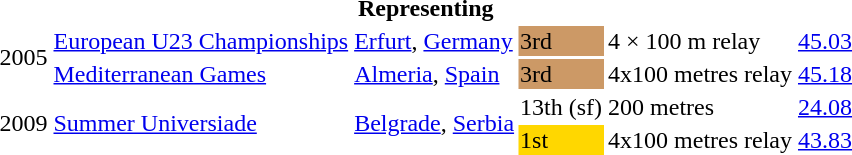<table>
<tr>
<th colspan="6">Representing </th>
</tr>
<tr>
<td rowspan=2>2005</td>
<td><a href='#'>European U23 Championships</a></td>
<td><a href='#'>Erfurt</a>, <a href='#'>Germany</a></td>
<td bgcolor="cc9966">3rd</td>
<td>4 × 100 m relay</td>
<td><a href='#'>45.03</a></td>
</tr>
<tr>
<td rowspan=1><a href='#'>Mediterranean Games</a></td>
<td rowspan=1><a href='#'>Almeria</a>, <a href='#'>Spain</a></td>
<td bgcolor=cc9966>3rd</td>
<td>4x100 metres relay</td>
<td><a href='#'>45.18</a></td>
</tr>
<tr>
<td rowspan=2>2009</td>
<td rowspan=2><a href='#'>Summer Universiade</a></td>
<td rowspan=2><a href='#'>Belgrade</a>, <a href='#'>Serbia</a></td>
<td>13th (sf)</td>
<td>200 metres</td>
<td><a href='#'>24.08</a></td>
</tr>
<tr>
<td bgcolor=gold>1st</td>
<td>4x100 metres relay</td>
<td><a href='#'>43.83</a></td>
</tr>
</table>
